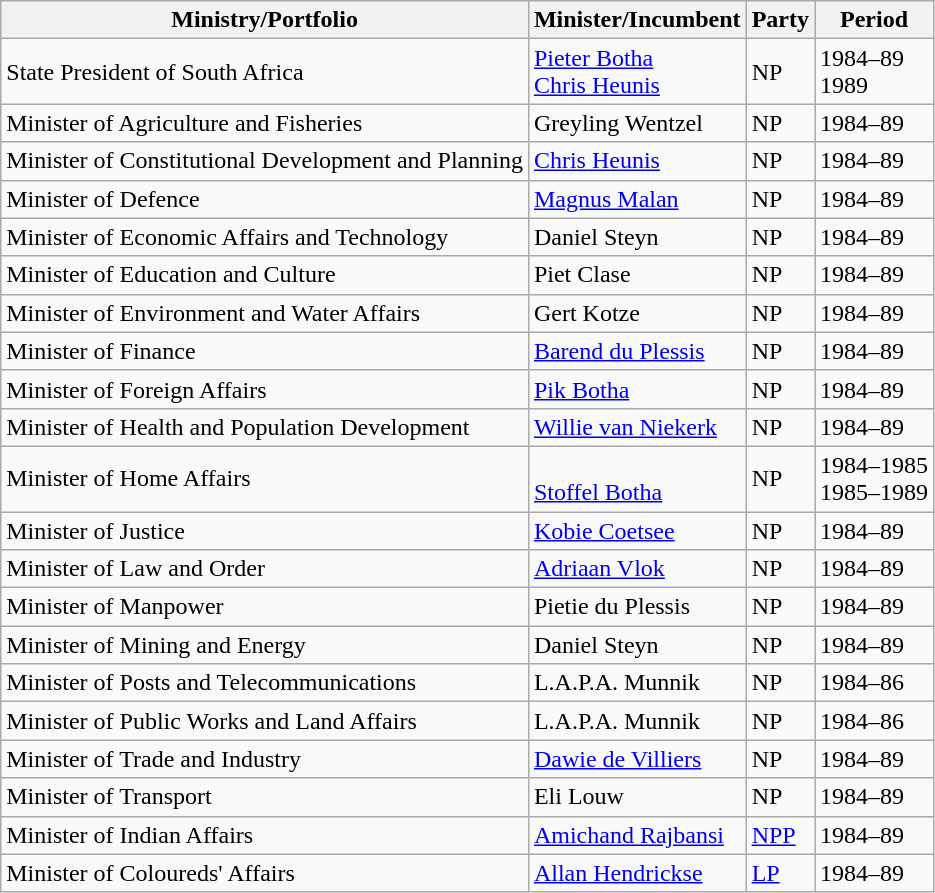<table class="wikitable">
<tr>
<th>Ministry/Portfolio</th>
<th>Minister/Incumbent</th>
<th>Party</th>
<th>Period</th>
</tr>
<tr>
<td>State President of South Africa</td>
<td><a href='#'>Pieter Botha</a><br><a href='#'>Chris Heunis</a> </td>
<td>NP</td>
<td>1984–89<br>1989</td>
</tr>
<tr>
<td>Minister of Agriculture and Fisheries</td>
<td>Greyling Wentzel</td>
<td>NP</td>
<td>1984–89</td>
</tr>
<tr>
<td>Minister of Constitutional Development and Planning</td>
<td><a href='#'>Chris Heunis</a></td>
<td>NP</td>
<td>1984–89</td>
</tr>
<tr>
<td>Minister of Defence</td>
<td><a href='#'>Magnus Malan</a></td>
<td>NP</td>
<td>1984–89</td>
</tr>
<tr>
<td>Minister of Economic Affairs and Technology</td>
<td>Daniel Steyn</td>
<td>NP</td>
<td>1984–89</td>
</tr>
<tr>
<td>Minister of Education and Culture</td>
<td>Piet Clase</td>
<td>NP</td>
<td>1984–89</td>
</tr>
<tr>
<td>Minister of Environment and Water Affairs</td>
<td>Gert Kotze</td>
<td>NP</td>
<td>1984–89</td>
</tr>
<tr>
<td>Minister of Finance</td>
<td><a href='#'>Barend du Plessis</a></td>
<td>NP</td>
<td>1984–89</td>
</tr>
<tr>
<td>Minister of Foreign Affairs</td>
<td><a href='#'>Pik Botha</a></td>
<td>NP</td>
<td>1984–89</td>
</tr>
<tr>
<td>Minister of Health and Population Development</td>
<td><a href='#'>Willie van Niekerk</a></td>
<td>NP</td>
<td>1984–89</td>
</tr>
<tr>
<td>Minister of Home Affairs</td>
<td><br> <a href='#'>Stoffel Botha</a></td>
<td>NP</td>
<td>1984–1985<br>1985–1989</td>
</tr>
<tr>
<td>Minister of Justice</td>
<td><a href='#'>Kobie Coetsee</a></td>
<td>NP</td>
<td>1984–89</td>
</tr>
<tr>
<td>Minister of Law and Order</td>
<td><a href='#'>Adriaan Vlok</a></td>
<td>NP</td>
<td>1984–89</td>
</tr>
<tr>
<td>Minister of Manpower</td>
<td>Pietie du Plessis</td>
<td>NP</td>
<td>1984–89</td>
</tr>
<tr>
<td>Minister of Mining and Energy</td>
<td>Daniel Steyn</td>
<td>NP</td>
<td>1984–89</td>
</tr>
<tr>
<td>Minister of Posts and Telecommunications</td>
<td>L.A.P.A. Munnik</td>
<td>NP</td>
<td>1984–86</td>
</tr>
<tr>
<td>Minister of Public Works and Land Affairs</td>
<td>L.A.P.A. Munnik</td>
<td>NP</td>
<td>1984–86</td>
</tr>
<tr>
<td>Minister of Trade and Industry</td>
<td><a href='#'>Dawie de Villiers</a></td>
<td>NP</td>
<td>1984–89</td>
</tr>
<tr>
<td>Minister of Transport</td>
<td>Eli Louw</td>
<td>NP</td>
<td>1984–89</td>
</tr>
<tr>
<td>Minister of Indian Affairs</td>
<td><a href='#'>Amichand Rajbansi</a></td>
<td><a href='#'>NPP</a></td>
<td>1984–89</td>
</tr>
<tr>
<td>Minister of Coloureds' Affairs</td>
<td><a href='#'>Allan Hendrickse</a></td>
<td><a href='#'>LP</a></td>
<td>1984–89</td>
</tr>
</table>
